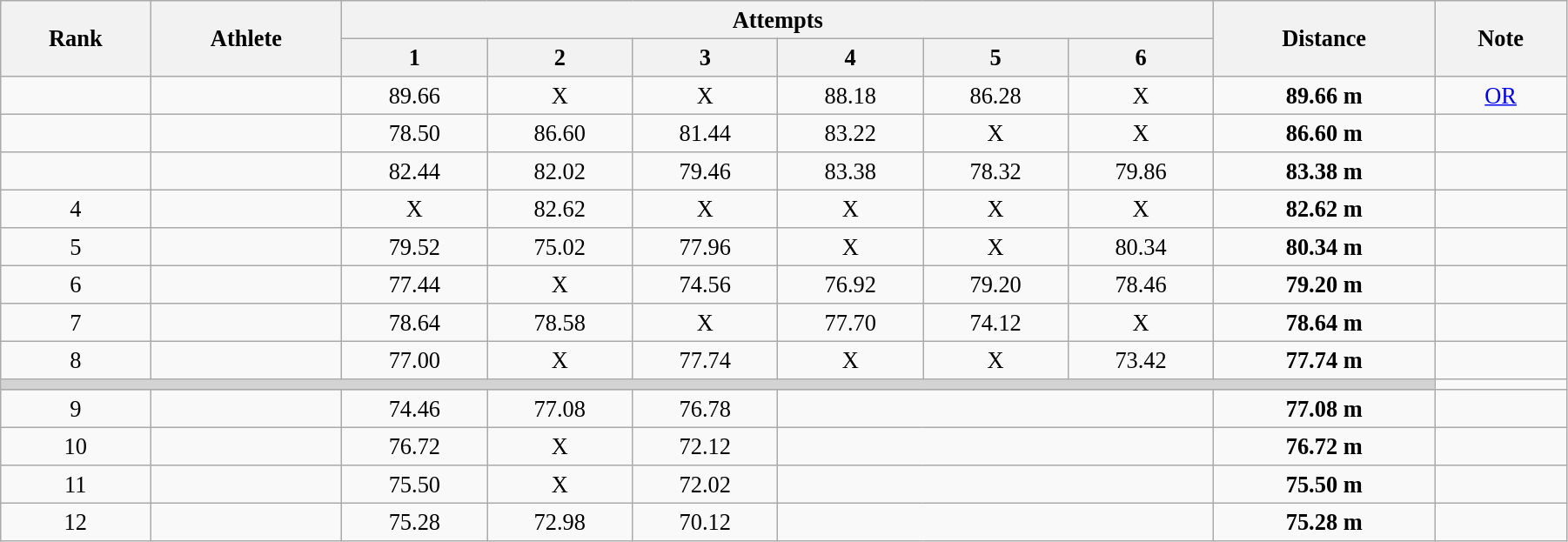<table class="wikitable" style=" text-align:center; font-size:110%;" width="95%">
<tr>
<th rowspan="2">Rank</th>
<th rowspan="2">Athlete</th>
<th colspan="6">Attempts</th>
<th rowspan="2">Distance</th>
<th rowspan="2">Note</th>
</tr>
<tr>
<th>1</th>
<th>2</th>
<th>3</th>
<th>4</th>
<th>5</th>
<th>6</th>
</tr>
<tr>
<td></td>
<td align=left></td>
<td>89.66</td>
<td>X</td>
<td>X</td>
<td>88.18</td>
<td>86.28</td>
<td>X</td>
<td><strong>89.66 m</strong></td>
<td><a href='#'>OR</a></td>
</tr>
<tr>
<td></td>
<td align=left></td>
<td>78.50</td>
<td>86.60</td>
<td>81.44</td>
<td>83.22</td>
<td>X</td>
<td>X</td>
<td><strong>86.60 m</strong></td>
<td></td>
</tr>
<tr>
<td></td>
<td align=left></td>
<td>82.44</td>
<td>82.02</td>
<td>79.46</td>
<td>83.38</td>
<td>78.32</td>
<td>79.86</td>
<td><strong>83.38 m</strong></td>
<td></td>
</tr>
<tr>
<td>4</td>
<td align=left></td>
<td>X</td>
<td>82.62</td>
<td>X</td>
<td>X</td>
<td>X</td>
<td>X</td>
<td><strong>82.62 m</strong></td>
<td></td>
</tr>
<tr>
<td>5</td>
<td align=left></td>
<td>79.52</td>
<td>75.02</td>
<td>77.96</td>
<td>X</td>
<td>X</td>
<td>80.34</td>
<td><strong>80.34 m</strong></td>
<td></td>
</tr>
<tr>
<td>6</td>
<td align=left></td>
<td>77.44</td>
<td>X</td>
<td>74.56</td>
<td>76.92</td>
<td>79.20</td>
<td>78.46</td>
<td><strong>79.20 m</strong></td>
<td></td>
</tr>
<tr>
<td>7</td>
<td align=left></td>
<td>78.64</td>
<td>78.58</td>
<td>X</td>
<td>77.70</td>
<td>74.12</td>
<td>X</td>
<td><strong>78.64 m</strong></td>
<td></td>
</tr>
<tr>
<td>8</td>
<td align=left></td>
<td>77.00</td>
<td>X</td>
<td>77.74</td>
<td>X</td>
<td>X</td>
<td>73.42</td>
<td><strong>77.74 m</strong></td>
<td></td>
</tr>
<tr>
<td colspan=9 bgcolor=lightgray></td>
</tr>
<tr>
<td>9</td>
<td align=left></td>
<td>74.46</td>
<td>77.08</td>
<td>76.78</td>
<td colspan=3></td>
<td><strong>77.08 m</strong></td>
<td></td>
</tr>
<tr>
<td>10</td>
<td align=left></td>
<td>76.72</td>
<td>X</td>
<td>72.12</td>
<td colspan=3></td>
<td><strong>76.72 m</strong></td>
<td></td>
</tr>
<tr>
<td>11</td>
<td align=left></td>
<td>75.50</td>
<td>X</td>
<td>72.02</td>
<td colspan=3></td>
<td><strong>75.50 m</strong></td>
<td></td>
</tr>
<tr>
<td>12</td>
<td align=left></td>
<td>75.28</td>
<td>72.98</td>
<td>70.12</td>
<td colspan=3></td>
<td><strong>75.28 m</strong></td>
<td></td>
</tr>
</table>
